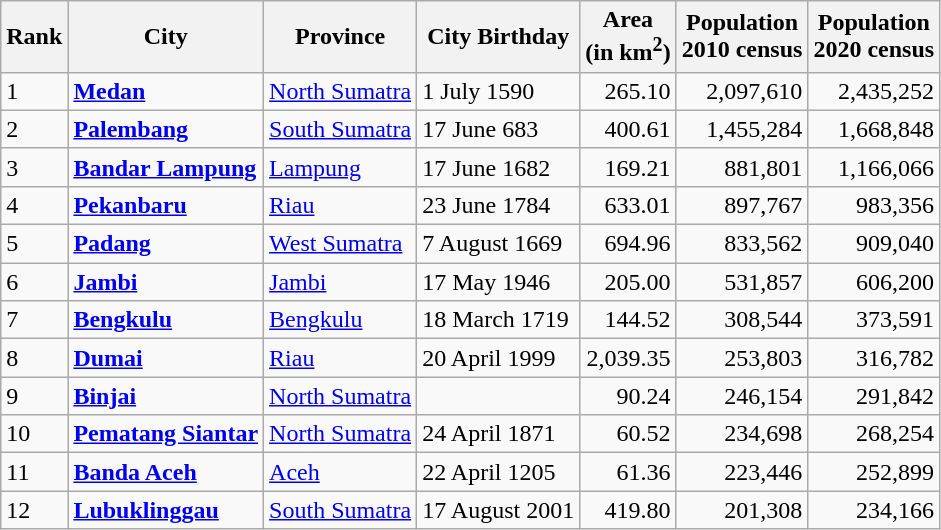<table class="wikitable sortable">
<tr>
<th>Rank</th>
<th>City</th>
<th>Province</th>
<th>City Birthday</th>
<th>Area <br>(in km<sup>2</sup>)</th>
<th>Population <br> 2010 census</th>
<th>Population <br> 2020 census</th>
</tr>
<tr>
<td>1</td>
<td><strong><a href='#'>Medan</a></strong></td>
<td><a href='#'>North Sumatra</a></td>
<td>1 July 1590</td>
<td align="right">265.10</td>
<td align="right">2,097,610</td>
<td align="right">2,435,252</td>
</tr>
<tr>
<td>2</td>
<td><strong><a href='#'>Palembang</a></strong></td>
<td><a href='#'>South Sumatra</a></td>
<td>17 June 683</td>
<td align="right">400.61</td>
<td align="right">1,455,284</td>
<td align="right">1,668,848</td>
</tr>
<tr>
<td>3</td>
<td><strong><a href='#'>Bandar Lampung</a></strong></td>
<td><a href='#'>Lampung</a></td>
<td>17 June 1682</td>
<td align="right">169.21</td>
<td align="right">881,801</td>
<td align="right">1,166,066</td>
</tr>
<tr>
<td>4</td>
<td><strong><a href='#'>Pekanbaru</a></strong></td>
<td><a href='#'>Riau</a></td>
<td>23 June 1784</td>
<td align="right">633.01</td>
<td align="right">897,767</td>
<td align="right">983,356</td>
</tr>
<tr>
<td>5</td>
<td><strong><a href='#'>Padang</a></strong></td>
<td><a href='#'>West Sumatra</a></td>
<td>7 August 1669</td>
<td align="right">694.96</td>
<td align="right">833,562</td>
<td align="right">909,040</td>
</tr>
<tr>
<td>6</td>
<td><strong><a href='#'>Jambi</a></strong></td>
<td><a href='#'>Jambi</a></td>
<td>17 May 1946</td>
<td align="right">205.00</td>
<td align="right">531,857</td>
<td align="right">606,200</td>
</tr>
<tr>
<td>7</td>
<td><strong><a href='#'>Bengkulu</a></strong></td>
<td><a href='#'>Bengkulu</a></td>
<td>18 March 1719</td>
<td align="right">144.52</td>
<td align="right">308,544</td>
<td align="right">373,591</td>
</tr>
<tr>
<td>8</td>
<td><strong><a href='#'>Dumai</a></strong></td>
<td><a href='#'>Riau</a></td>
<td>20 April 1999</td>
<td align="right">2,039.35</td>
<td align="right">253,803</td>
<td align="right">316,782</td>
</tr>
<tr>
<td>9</td>
<td><strong><a href='#'>Binjai</a></strong></td>
<td><a href='#'>North Sumatra</a></td>
<td></td>
<td align="right">90.24</td>
<td align="right">246,154</td>
<td align="right">291,842</td>
</tr>
<tr>
<td>10</td>
<td><strong><a href='#'>Pematang Siantar</a></strong></td>
<td><a href='#'>North Sumatra</a></td>
<td>24 April 1871</td>
<td align="right">60.52</td>
<td align="right">234,698</td>
<td align="right">268,254</td>
</tr>
<tr>
<td>11</td>
<td><strong><a href='#'>Banda Aceh</a></strong></td>
<td><a href='#'>Aceh</a></td>
<td>22 April 1205</td>
<td align="right">61.36</td>
<td align="right">223,446</td>
<td align="right">252,899</td>
</tr>
<tr>
<td>12</td>
<td><strong><a href='#'>Lubuklinggau</a></strong></td>
<td><a href='#'>South Sumatra</a></td>
<td>17 August 2001</td>
<td align="right">419.80</td>
<td align="right">201,308</td>
<td align="right">234,166</td>
</tr>
</table>
